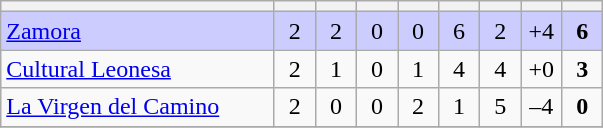<table class="wikitable" style="text-align: center;">
<tr>
<th width="175"></th>
<th width="20"></th>
<th width="20"></th>
<th width="20"></th>
<th width="20"></th>
<th width="20"></th>
<th width="20"></th>
<th width="20"></th>
<th width="20"></th>
</tr>
<tr bgcolor=#ccccff>
<td align=left><a href='#'>Zamora</a></td>
<td>2</td>
<td>2</td>
<td>0</td>
<td>0</td>
<td>6</td>
<td>2</td>
<td>+4</td>
<td><strong>6</strong></td>
</tr>
<tr>
<td align=left><a href='#'>Cultural Leonesa</a></td>
<td>2</td>
<td>1</td>
<td>0</td>
<td>1</td>
<td>4</td>
<td>4</td>
<td>+0</td>
<td><strong>3</strong></td>
</tr>
<tr>
<td align=left><a href='#'>La Virgen del Camino</a></td>
<td>2</td>
<td>0</td>
<td>0</td>
<td>2</td>
<td>1</td>
<td>5</td>
<td>–4</td>
<td><strong>0</strong></td>
</tr>
<tr>
</tr>
</table>
